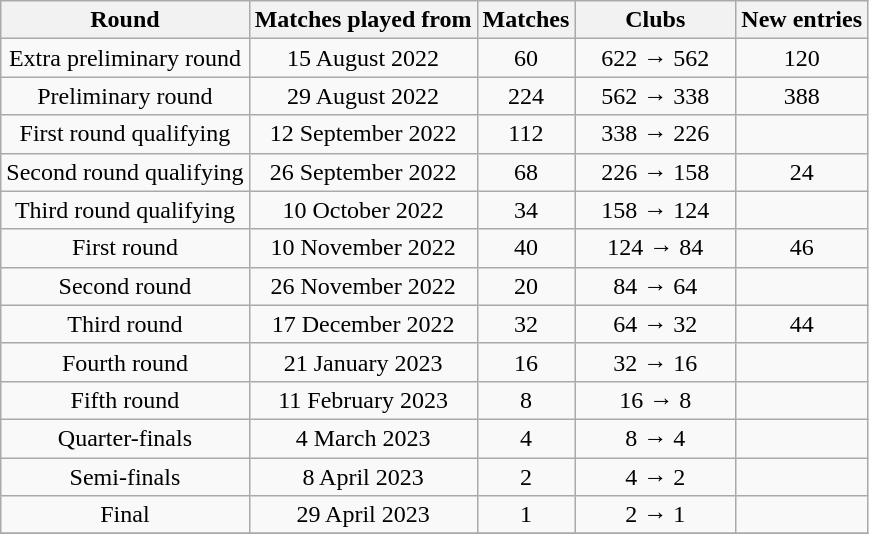<table class="wikitable">
<tr>
<th>Round</th>
<th>Matches played from</th>
<th>Matches</th>
<th style="width:100px;">Clubs</th>
<th>New entries</th>
</tr>
<tr align=center>
<td>Extra preliminary round</td>
<td>15 August 2022</td>
<td>60</td>
<td>622 → 562</td>
<td>120</td>
</tr>
<tr align=center>
<td>Preliminary round</td>
<td>29 August 2022</td>
<td>224</td>
<td>562 → 338</td>
<td>388</td>
</tr>
<tr align=center>
<td>First round qualifying</td>
<td>12 September 2022</td>
<td>112</td>
<td>338 → 226</td>
<td></td>
</tr>
<tr align=center>
<td>Second round qualifying</td>
<td>26 September 2022</td>
<td>68</td>
<td>226 → 158</td>
<td>24</td>
</tr>
<tr align=center>
<td>Third round qualifying</td>
<td>10 October 2022</td>
<td>34</td>
<td>158 → 124</td>
<td></td>
</tr>
<tr align=center>
<td>First round</td>
<td>10 November 2022</td>
<td>40</td>
<td>124 → 84</td>
<td>46</td>
</tr>
<tr align=center>
<td>Second round</td>
<td>26 November 2022</td>
<td>20</td>
<td>84 → 64</td>
<td></td>
</tr>
<tr align=center>
<td>Third round</td>
<td>17 December 2022</td>
<td>32</td>
<td>64 → 32</td>
<td>44</td>
</tr>
<tr align=center>
<td>Fourth round</td>
<td>21 January 2023</td>
<td>16</td>
<td>32 → 16</td>
<td></td>
</tr>
<tr align=center>
<td>Fifth round</td>
<td>11 February 2023</td>
<td>8</td>
<td>16 → 8</td>
<td></td>
</tr>
<tr align=center>
<td>Quarter-finals</td>
<td>4 March 2023</td>
<td>4</td>
<td>8 → 4</td>
<td></td>
</tr>
<tr align=center>
<td>Semi-finals</td>
<td>8 April 2023</td>
<td>2</td>
<td>4 → 2</td>
<td></td>
</tr>
<tr align=center>
<td>Final</td>
<td>29 April 2023</td>
<td>1</td>
<td>2 → 1</td>
<td></td>
</tr>
<tr align=center>
</tr>
</table>
